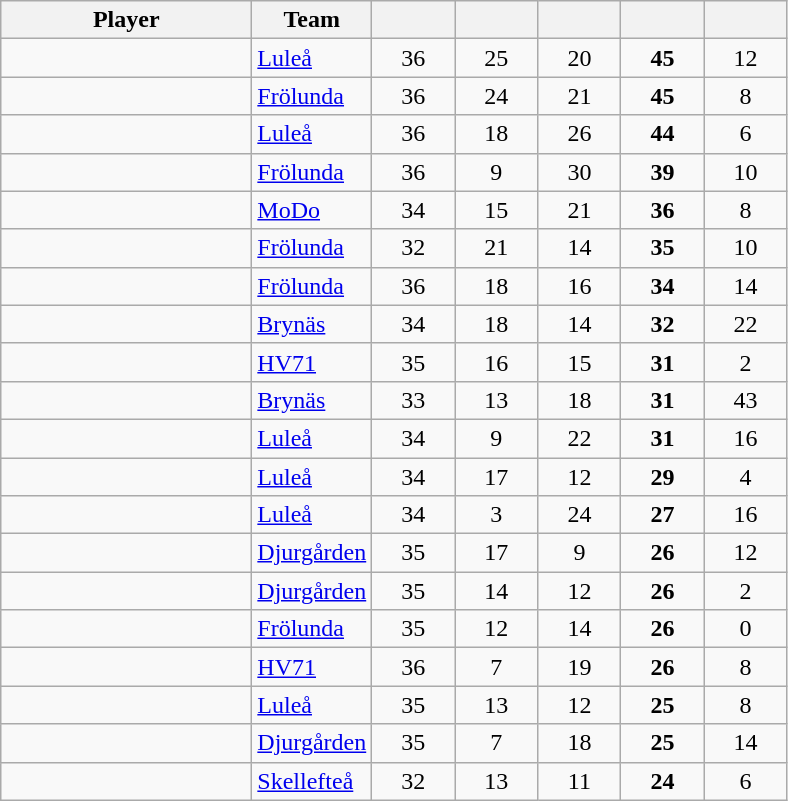<table class="wikitable sortable" style="text-align: center">
<tr>
<th style="width: 10em;">Player</th>
<th style="width: 4em;">Team</th>
<th style="width: 3em;"></th>
<th style="width: 3em;"></th>
<th style="width: 3em;"></th>
<th style="width: 3em;"></th>
<th style="width: 3em;"></th>
</tr>
<tr>
<td align="left"></td>
<td align="left"><a href='#'>Luleå</a></td>
<td>36</td>
<td>25</td>
<td>20</td>
<td><strong>45</strong></td>
<td>12</td>
</tr>
<tr>
<td align="left"></td>
<td align="left"><a href='#'>Frölunda</a></td>
<td>36</td>
<td>24</td>
<td>21</td>
<td><strong>45</strong></td>
<td>8</td>
</tr>
<tr>
<td align="left"></td>
<td align="left"><a href='#'>Luleå</a></td>
<td>36</td>
<td>18</td>
<td>26</td>
<td><strong>44</strong></td>
<td>6</td>
</tr>
<tr>
<td align="left"></td>
<td align="left"><a href='#'>Frölunda</a></td>
<td>36</td>
<td>9</td>
<td>30</td>
<td><strong>39</strong></td>
<td>10</td>
</tr>
<tr>
<td align="left"></td>
<td align="left"><a href='#'>MoDo</a></td>
<td>34</td>
<td>15</td>
<td>21</td>
<td><strong>36</strong></td>
<td>8</td>
</tr>
<tr>
<td align="left"></td>
<td align="left"><a href='#'>Frölunda</a></td>
<td>32</td>
<td>21</td>
<td>14</td>
<td><strong>35</strong></td>
<td>10</td>
</tr>
<tr>
<td align="left"></td>
<td align="left"><a href='#'>Frölunda</a></td>
<td>36</td>
<td>18</td>
<td>16</td>
<td><strong>34</strong></td>
<td>14</td>
</tr>
<tr>
<td align="left"></td>
<td align="left"><a href='#'>Brynäs</a></td>
<td>34</td>
<td>18</td>
<td>14</td>
<td><strong>32</strong></td>
<td>22</td>
</tr>
<tr>
<td align="left"></td>
<td align="left"><a href='#'>HV71</a></td>
<td>35</td>
<td>16</td>
<td>15</td>
<td><strong>31</strong></td>
<td>2</td>
</tr>
<tr>
<td align="left"></td>
<td align="left"><a href='#'>Brynäs</a></td>
<td>33</td>
<td>13</td>
<td>18</td>
<td><strong>31</strong></td>
<td>43</td>
</tr>
<tr>
<td align="left"></td>
<td align="left"><a href='#'>Luleå</a></td>
<td>34</td>
<td>9</td>
<td>22</td>
<td><strong>31</strong></td>
<td>16</td>
</tr>
<tr>
<td align="left"></td>
<td align="left"><a href='#'>Luleå</a></td>
<td>34</td>
<td>17</td>
<td>12</td>
<td><strong>29</strong></td>
<td>4</td>
</tr>
<tr>
<td align="left"></td>
<td align="left"><a href='#'>Luleå</a></td>
<td>34</td>
<td>3</td>
<td>24</td>
<td><strong>27</strong></td>
<td>16</td>
</tr>
<tr>
<td align="left"></td>
<td align="left"><a href='#'>Djurgården</a></td>
<td>35</td>
<td>17</td>
<td>9</td>
<td><strong>26</strong></td>
<td>12</td>
</tr>
<tr>
<td align="left"></td>
<td align="left"><a href='#'>Djurgården</a></td>
<td>35</td>
<td>14</td>
<td>12</td>
<td><strong>26</strong></td>
<td>2</td>
</tr>
<tr>
<td align="left"></td>
<td align="left"><a href='#'>Frölunda</a></td>
<td>35</td>
<td>12</td>
<td>14</td>
<td><strong>26</strong></td>
<td>0</td>
</tr>
<tr>
<td align="left"></td>
<td align="left"><a href='#'>HV71</a></td>
<td>36</td>
<td>7</td>
<td>19</td>
<td><strong>26</strong></td>
<td>8</td>
</tr>
<tr>
<td align="left"></td>
<td align="left"><a href='#'>Luleå</a></td>
<td>35</td>
<td>13</td>
<td>12</td>
<td><strong>25</strong></td>
<td>8</td>
</tr>
<tr>
<td align="left"></td>
<td align="left"><a href='#'>Djurgården</a></td>
<td>35</td>
<td>7</td>
<td>18</td>
<td><strong>25</strong></td>
<td>14</td>
</tr>
<tr>
<td align="left"></td>
<td align="left"><a href='#'>Skellefteå</a></td>
<td>32</td>
<td>13</td>
<td>11</td>
<td><strong>24</strong></td>
<td>6</td>
</tr>
</table>
